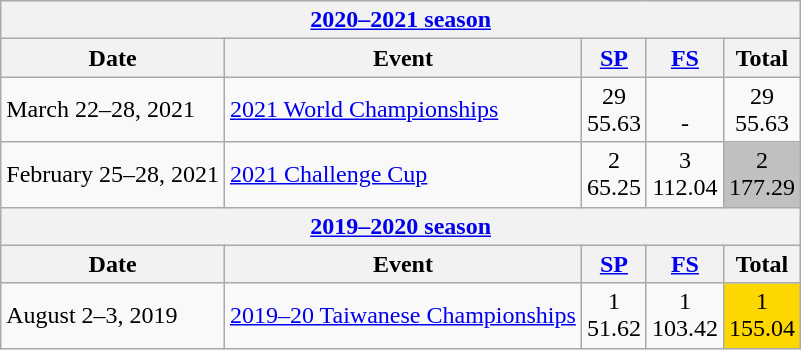<table class="wikitable">
<tr>
<th colspan="5"><a href='#'>2020–2021 season</a></th>
</tr>
<tr>
<th>Date</th>
<th>Event</th>
<th><a href='#'>SP</a></th>
<th><a href='#'>FS</a></th>
<th>Total</th>
</tr>
<tr>
<td>March 22–28, 2021</td>
<td><a href='#'>2021 World Championships</a></td>
<td align=center>29 <br> 55.63</td>
<td align=center><br> -</td>
<td align=center>29 <br> 55.63</td>
</tr>
<tr>
<td>February 25–28, 2021</td>
<td><a href='#'>2021 Challenge Cup</a></td>
<td align=center>2 <br> 65.25</td>
<td align=center>3 <br> 112.04</td>
<td align=center bgcolor=silver>2 <br> 177.29</td>
</tr>
<tr>
<th colspan="5"><a href='#'>2019–2020 season</a></th>
</tr>
<tr>
<th>Date</th>
<th>Event</th>
<th><a href='#'>SP</a></th>
<th><a href='#'>FS</a></th>
<th>Total</th>
</tr>
<tr>
<td>August 2–3, 2019</td>
<td><a href='#'>2019–20 Taiwanese Championships</a></td>
<td align=center>1 <br> 51.62</td>
<td align=center>1 <br> 103.42</td>
<td align=center bgcolor="gold">1 <br> 155.04</td>
</tr>
</table>
